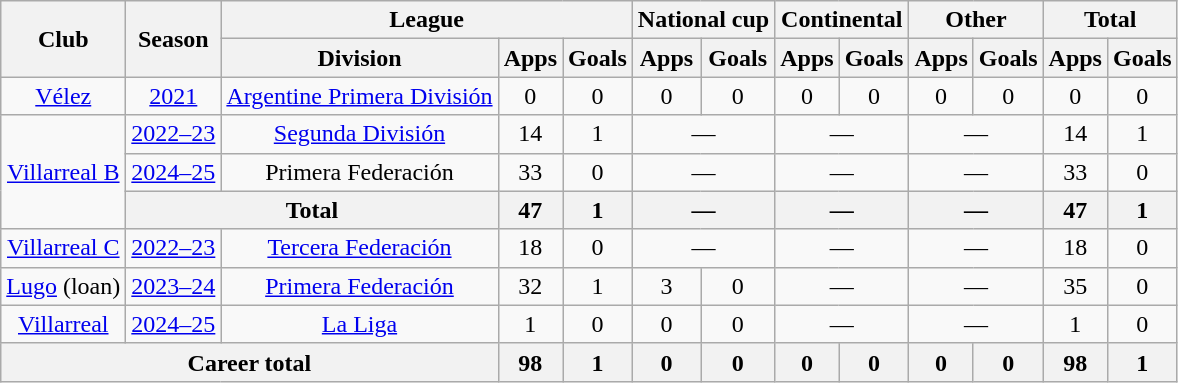<table class="wikitable" style="text-align:center">
<tr>
<th rowspan="2">Club</th>
<th rowspan="2">Season</th>
<th colspan="3">League</th>
<th colspan="2">National cup</th>
<th colspan="2">Continental</th>
<th colspan="2">Other</th>
<th colspan="2">Total</th>
</tr>
<tr>
<th>Division</th>
<th>Apps</th>
<th>Goals</th>
<th>Apps</th>
<th>Goals</th>
<th>Apps</th>
<th>Goals</th>
<th>Apps</th>
<th>Goals</th>
<th>Apps</th>
<th>Goals</th>
</tr>
<tr>
<td><a href='#'>Vélez</a></td>
<td><a href='#'>2021</a></td>
<td><a href='#'>Argentine Primera División</a></td>
<td>0</td>
<td>0</td>
<td>0</td>
<td>0</td>
<td>0</td>
<td>0</td>
<td>0</td>
<td>0</td>
<td>0</td>
<td>0</td>
</tr>
<tr>
<td rowspan="3"><a href='#'>Villarreal B</a></td>
<td><a href='#'>2022–23</a></td>
<td><a href='#'>Segunda División</a></td>
<td>14</td>
<td>1</td>
<td colspan="2">—</td>
<td colspan="2">—</td>
<td colspan="2">—</td>
<td>14</td>
<td>1</td>
</tr>
<tr>
<td><a href='#'>2024–25</a></td>
<td>Primera Federación</td>
<td>33</td>
<td>0</td>
<td colspan="2">—</td>
<td colspan="2">—</td>
<td colspan="2">—</td>
<td>33</td>
<td>0</td>
</tr>
<tr>
<th colspan="2">Total</th>
<th>47</th>
<th>1</th>
<th colspan="2">—</th>
<th colspan="2">—</th>
<th colspan="2">—</th>
<th>47</th>
<th>1</th>
</tr>
<tr>
<td><a href='#'>Villarreal C</a></td>
<td><a href='#'>2022–23</a></td>
<td><a href='#'>Tercera Federación</a></td>
<td>18</td>
<td>0</td>
<td colspan="2">—</td>
<td colspan="2">—</td>
<td colspan="2">—</td>
<td>18</td>
<td>0</td>
</tr>
<tr>
<td><a href='#'>Lugo</a> (loan)</td>
<td><a href='#'>2023–24</a></td>
<td><a href='#'>Primera Federación</a></td>
<td>32</td>
<td>1</td>
<td>3</td>
<td>0</td>
<td colspan="2">—</td>
<td colspan="2">—</td>
<td>35</td>
<td>0</td>
</tr>
<tr>
<td><a href='#'>Villarreal</a></td>
<td><a href='#'>2024–25</a></td>
<td><a href='#'>La Liga</a></td>
<td>1</td>
<td>0</td>
<td>0</td>
<td>0</td>
<td colspan="2">—</td>
<td colspan="2">—</td>
<td>1</td>
<td>0</td>
</tr>
<tr>
<th colspan="3">Career total</th>
<th>98</th>
<th>1</th>
<th>0</th>
<th>0</th>
<th>0</th>
<th>0</th>
<th>0</th>
<th>0</th>
<th>98</th>
<th>1</th>
</tr>
</table>
